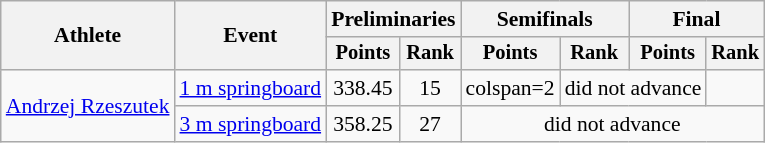<table class=wikitable style="font-size:90%;">
<tr>
<th rowspan="2">Athlete</th>
<th rowspan="2">Event</th>
<th colspan="2">Preliminaries</th>
<th colspan="2">Semifinals</th>
<th colspan="2">Final</th>
</tr>
<tr style="font-size:95%">
<th>Points</th>
<th>Rank</th>
<th>Points</th>
<th>Rank</th>
<th>Points</th>
<th>Rank</th>
</tr>
<tr align=center>
<td align=left rowspan=2><a href='#'>Andrzej Rzeszutek</a></td>
<td align=left><a href='#'>1 m springboard</a></td>
<td>338.45</td>
<td>15</td>
<td>colspan=2 </td>
<td colspan=2>did not advance</td>
</tr>
<tr align=center>
<td align=left><a href='#'>3 m springboard</a></td>
<td>358.25</td>
<td>27</td>
<td colspan=4>did not advance</td>
</tr>
</table>
